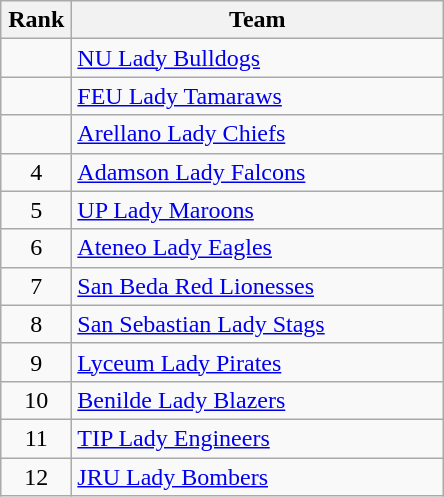<table class="wikitable" style="text-align: center;">
<tr>
<th width=40>Rank</th>
<th width=240>Team</th>
</tr>
<tr>
<td></td>
<td align="left"><a href='#'>NU Lady Bulldogs</a></td>
</tr>
<tr>
<td></td>
<td align="left"><a href='#'>FEU Lady Tamaraws</a></td>
</tr>
<tr>
<td></td>
<td align="left"><a href='#'>Arellano Lady Chiefs</a></td>
</tr>
<tr>
<td>4</td>
<td align="left"><a href='#'>Adamson Lady Falcons</a></td>
</tr>
<tr>
<td>5</td>
<td align="left"><a href='#'>UP Lady Maroons</a></td>
</tr>
<tr>
<td>6</td>
<td align="left"><a href='#'>Ateneo Lady Eagles</a></td>
</tr>
<tr>
<td>7</td>
<td align="left"><a href='#'>San Beda Red Lionesses</a></td>
</tr>
<tr>
<td>8</td>
<td align="left"><a href='#'>San Sebastian Lady Stags</a></td>
</tr>
<tr>
<td>9</td>
<td align="left"><a href='#'>Lyceum Lady Pirates</a></td>
</tr>
<tr>
<td>10</td>
<td align="left"><a href='#'>Benilde Lady Blazers</a></td>
</tr>
<tr>
<td>11</td>
<td align="left"><a href='#'>TIP Lady Engineers</a></td>
</tr>
<tr>
<td>12</td>
<td align="left"><a href='#'>JRU Lady Bombers</a></td>
</tr>
</table>
